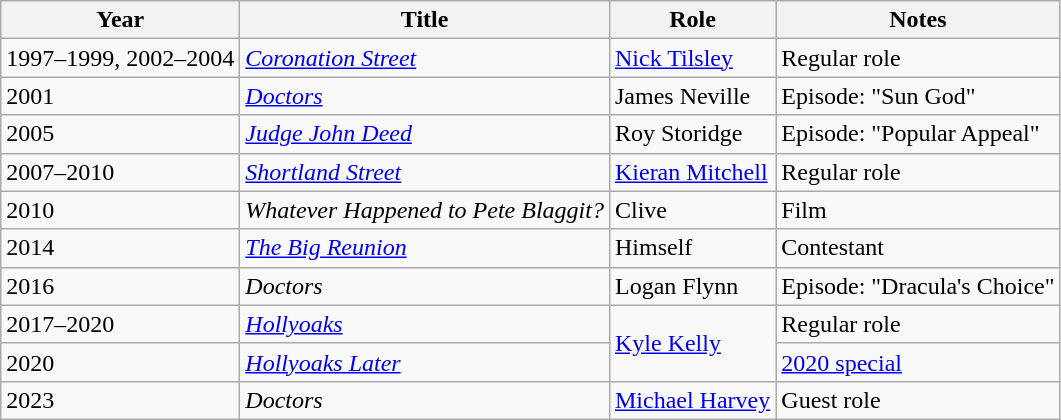<table class="wikitable sortable">
<tr>
<th>Year</th>
<th>Title</th>
<th>Role</th>
<th class="unsortable">Notes</th>
</tr>
<tr>
<td>1997–1999, 2002–2004</td>
<td><em><a href='#'>Coronation Street</a></em></td>
<td><a href='#'>Nick Tilsley</a></td>
<td>Regular role</td>
</tr>
<tr>
<td>2001</td>
<td><em><a href='#'>Doctors</a></em></td>
<td>James Neville</td>
<td>Episode: "Sun God"</td>
</tr>
<tr>
<td>2005</td>
<td><em><a href='#'>Judge John Deed</a></em></td>
<td>Roy Storidge</td>
<td>Episode: "Popular Appeal"</td>
</tr>
<tr>
<td>2007–2010</td>
<td><em><a href='#'>Shortland Street</a></em></td>
<td><a href='#'>Kieran Mitchell</a></td>
<td>Regular role</td>
</tr>
<tr>
<td>2010</td>
<td><em>Whatever Happened to Pete Blaggit?</em></td>
<td>Clive</td>
<td>Film</td>
</tr>
<tr>
<td>2014</td>
<td><em><a href='#'>The Big Reunion</a></em></td>
<td>Himself</td>
<td>Contestant</td>
</tr>
<tr>
<td>2016</td>
<td><em>Doctors</em></td>
<td>Logan Flynn</td>
<td>Episode: "Dracula's Choice"</td>
</tr>
<tr>
<td>2017–2020</td>
<td><em><a href='#'>Hollyoaks</a></em></td>
<td rowspan="2"><a href='#'>Kyle Kelly</a></td>
<td>Regular role</td>
</tr>
<tr>
<td>2020</td>
<td><em><a href='#'>Hollyoaks Later</a></em></td>
<td><a href='#'>2020 special</a></td>
</tr>
<tr>
<td>2023</td>
<td><em>Doctors</em></td>
<td><a href='#'>Michael Harvey</a></td>
<td>Guest role</td>
</tr>
</table>
